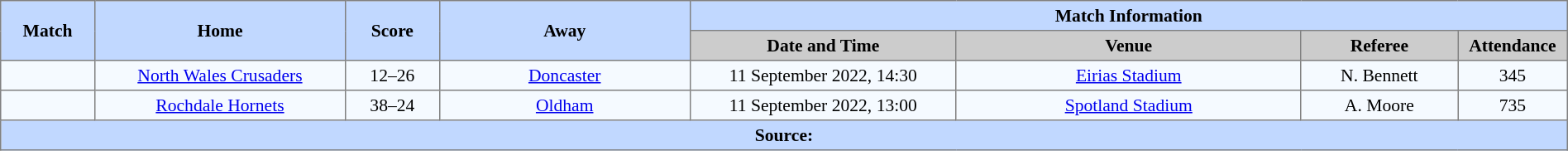<table border=1 style="border-collapse:collapse; font-size:90%; text-align:center;" cellpadding=3 cellspacing=0 width=100%>
<tr style="background:#C1D8ff;">
<th scope="col" rowspan=2 width=6%>Match</th>
<th scope="col" rowspan=2 width=16%>Home</th>
<th scope="col" rowspan=2 width=6%>Score</th>
<th scope="col" rowspan=2 width=16%>Away</th>
<th colspan=4>Match Information</th>
</tr>
<tr style="background:#CCCCCC;">
<th scope="col" width=17%>Date and Time</th>
<th scope="col" width=22%>Venue</th>
<th scope="col" width=10%>Referee</th>
<th scope="col" width=7%>Attendance</th>
</tr>
<tr style="background:#F5FAFF;">
<td></td>
<td> <a href='#'>North Wales Crusaders</a></td>
<td>12–26</td>
<td> <a href='#'>Doncaster</a></td>
<td>11 September 2022, 14:30</td>
<td><a href='#'>Eirias Stadium</a></td>
<td>N. Bennett</td>
<td>345</td>
</tr>
<tr style="background:#F5FAFF;">
<td></td>
<td> <a href='#'>Rochdale Hornets</a></td>
<td>38–24</td>
<td> <a href='#'>Oldham</a></td>
<td>11 September 2022, 13:00</td>
<td><a href='#'>Spotland Stadium</a></td>
<td>A. Moore</td>
<td>735</td>
</tr>
<tr style="background:#c1d8ff;">
<th colspan=8>Source:</th>
</tr>
</table>
